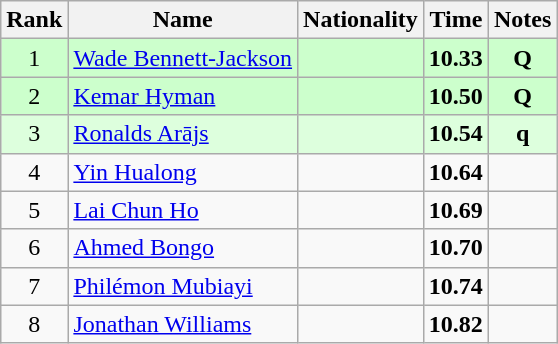<table class="wikitable sortable" style="text-align:center">
<tr>
<th>Rank</th>
<th>Name</th>
<th>Nationality</th>
<th>Time</th>
<th>Notes</th>
</tr>
<tr bgcolor=ccffcc>
<td>1</td>
<td align=left><a href='#'>Wade Bennett-Jackson</a></td>
<td align=left></td>
<td><strong>10.33</strong></td>
<td><strong>Q</strong></td>
</tr>
<tr bgcolor=ccffcc>
<td>2</td>
<td align=left><a href='#'>Kemar Hyman</a></td>
<td align=left></td>
<td><strong>10.50</strong></td>
<td><strong>Q</strong></td>
</tr>
<tr bgcolor=ddffdd>
<td>3</td>
<td align=left><a href='#'>Ronalds Arājs</a></td>
<td align=left></td>
<td><strong>10.54</strong></td>
<td><strong>q</strong></td>
</tr>
<tr>
<td>4</td>
<td align=left><a href='#'>Yin Hualong</a></td>
<td align=left></td>
<td><strong>10.64</strong></td>
<td></td>
</tr>
<tr>
<td>5</td>
<td align=left><a href='#'>Lai Chun Ho</a></td>
<td align=left></td>
<td><strong>10.69</strong></td>
<td></td>
</tr>
<tr>
<td>6</td>
<td align=left><a href='#'>Ahmed Bongo</a></td>
<td align=left></td>
<td><strong>10.70</strong></td>
<td></td>
</tr>
<tr>
<td>7</td>
<td align=left><a href='#'>Philémon Mubiayi</a></td>
<td align=left></td>
<td><strong>10.74</strong></td>
<td></td>
</tr>
<tr>
<td>8</td>
<td align=left><a href='#'>Jonathan Williams</a></td>
<td align=left></td>
<td><strong>10.82</strong></td>
<td></td>
</tr>
</table>
